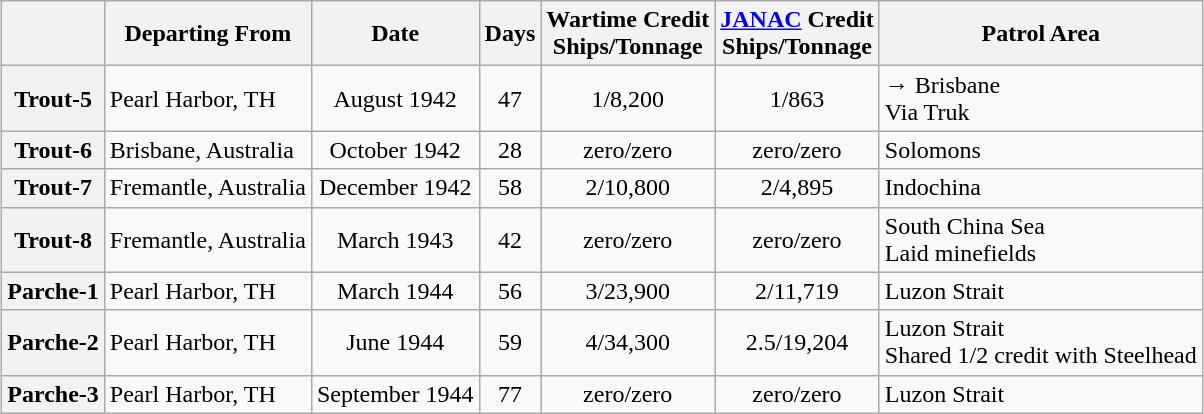<table class="wikitable" style="margin-left: auto; margin-right: auto; border: none;">
<tr>
<th scope="col"> </th>
<th scope="col">Departing From</th>
<th scope="col">Date</th>
<th scope="col">Days</th>
<th scope="col">Wartime Credit<br>Ships/Tonnage</th>
<th scope="col"><a href='#'>JANAC</a> Credit<br>Ships/Tonnage</th>
<th scope="col">Patrol Area</th>
</tr>
<tr>
<th scope="row">Trout-5</th>
<td align=left>Pearl Harbor, TH</td>
<td align=center>August 1942</td>
<td align=center>47</td>
<td align=center>1/8,200</td>
<td align=center>1/863</td>
<td align=left>→ Brisbane<br>Via Truk</td>
</tr>
<tr>
<th scope="row">Trout-6</th>
<td align=left>Brisbane, Australia</td>
<td align=center>October 1942</td>
<td align=center>28</td>
<td align=center>zero/zero</td>
<td align=center>zero/zero</td>
<td align=left>Solomons</td>
</tr>
<tr>
<th scope="row">Trout-7</th>
<td align=left>Fremantle, Australia</td>
<td align=center>December 1942</td>
<td align=center>58</td>
<td align=center>2/10,800</td>
<td align=center>2/4,895</td>
<td align=left>Indochina</td>
</tr>
<tr>
<th scope="row">Trout-8</th>
<td align=left>Fremantle, Australia</td>
<td align=center>March 1943</td>
<td align=center>42</td>
<td align=center>zero/zero</td>
<td align=center>zero/zero</td>
<td align=left>South China Sea<br>Laid minefields</td>
</tr>
<tr>
<th scope="row">Parche-1</th>
<td align=left>Pearl Harbor, TH</td>
<td align=center>March 1944</td>
<td align=center>56</td>
<td align=center>3/23,900</td>
<td align=center>2/11,719</td>
<td align=left>Luzon Strait</td>
</tr>
<tr>
<th scope="row">Parche-2</th>
<td align=left>Pearl Harbor, TH</td>
<td align=center>June 1944</td>
<td align=center>59</td>
<td align=center>4/34,300</td>
<td align=center>2.5/19,204</td>
<td align=left>Luzon Strait<br>Shared 1/2 credit with Steelhead</td>
</tr>
<tr>
<th scope="row">Parche-3</th>
<td align=left>Pearl Harbor, TH</td>
<td align=center>September 1944</td>
<td align=center>77</td>
<td align=center>zero/zero</td>
<td align=center>zero/zero</td>
<td align=left>Luzon Strait</td>
</tr>
</table>
